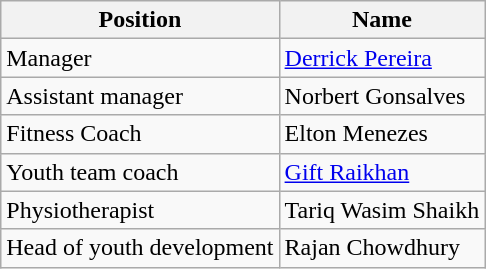<table class="wikitable">
<tr>
<th>Position</th>
<th>Name</th>
</tr>
<tr>
<td>Manager</td>
<td><a href='#'>Derrick Pereira</a></td>
</tr>
<tr>
<td>Assistant manager</td>
<td>Norbert Gonsalves</td>
</tr>
<tr>
<td>Fitness Coach</td>
<td>Elton Menezes</td>
</tr>
<tr>
<td>Youth team coach</td>
<td><a href='#'>Gift Raikhan</a><br></td>
</tr>
<tr>
<td>Physiotherapist</td>
<td>Tariq Wasim Shaikh</td>
</tr>
<tr>
<td>Head of youth development</td>
<td>Rajan Chowdhury</td>
</tr>
</table>
